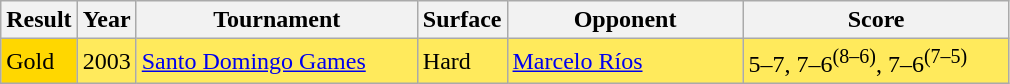<table class="sortable wikitable">
<tr>
<th>Result</th>
<th>Year</th>
<th style="width:180px">Tournament</th>
<th style="width:50px">Surface</th>
<th style="width:150px">Opponent</th>
<th style="width:170px" class="unsortable">Score</th>
</tr>
<tr bgcolor=FFEA5C>
<td bgcolor=gold>Gold</td>
<td>2003</td>
<td><a href='#'>Santo Domingo Games</a></td>
<td>Hard</td>
<td> <a href='#'>Marcelo Ríos</a></td>
<td>5–7, 7–6<sup>(8–6)</sup>, 7–6<sup>(7–5)</sup></td>
</tr>
</table>
